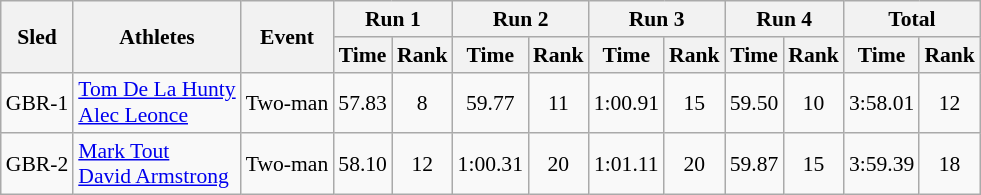<table class="wikitable" border="1" style="font-size:90%">
<tr>
<th rowspan="2">Sled</th>
<th rowspan="2">Athletes</th>
<th rowspan="2">Event</th>
<th colspan="2">Run 1</th>
<th colspan="2">Run 2</th>
<th colspan="2">Run 3</th>
<th colspan="2">Run 4</th>
<th colspan="2">Total</th>
</tr>
<tr>
<th>Time</th>
<th>Rank</th>
<th>Time</th>
<th>Rank</th>
<th>Time</th>
<th>Rank</th>
<th>Time</th>
<th>Rank</th>
<th>Time</th>
<th>Rank</th>
</tr>
<tr>
<td align="center">GBR-1</td>
<td><a href='#'>Tom De La Hunty</a><br><a href='#'>Alec Leonce</a></td>
<td>Two-man</td>
<td align="center">57.83</td>
<td align="center">8</td>
<td align="center">59.77</td>
<td align="center">11</td>
<td align="center">1:00.91</td>
<td align="center">15</td>
<td align="center">59.50</td>
<td align="center">10</td>
<td align="center">3:58.01</td>
<td align="center">12</td>
</tr>
<tr>
<td align="center">GBR-2</td>
<td><a href='#'>Mark Tout</a><br><a href='#'>David Armstrong</a></td>
<td>Two-man</td>
<td align="center">58.10</td>
<td align="center">12</td>
<td align="center">1:00.31</td>
<td align="center">20</td>
<td align="center">1:01.11</td>
<td align="center">20</td>
<td align="center">59.87</td>
<td align="center">15</td>
<td align="center">3:59.39</td>
<td align="center">18</td>
</tr>
</table>
